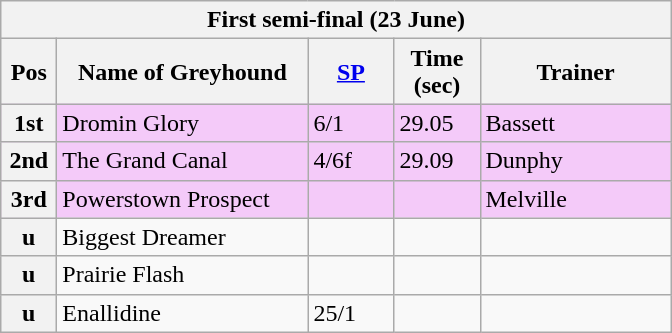<table class="wikitable">
<tr>
<th colspan="6">First semi-final (23 June)</th>
</tr>
<tr>
<th width=30>Pos</th>
<th width=160>Name of Greyhound</th>
<th width=50><a href='#'>SP</a></th>
<th width=50>Time (sec)</th>
<th width=120>Trainer</th>
</tr>
<tr style="background: #f4caf9;">
<th>1st</th>
<td>Dromin Glory</td>
<td>6/1</td>
<td>29.05</td>
<td>Bassett</td>
</tr>
<tr style="background: #f4caf9;">
<th>2nd</th>
<td>The Grand Canal</td>
<td>4/6f</td>
<td>29.09</td>
<td>Dunphy</td>
</tr>
<tr style="background: #f4caf9;">
<th>3rd</th>
<td>Powerstown Prospect</td>
<td></td>
<td></td>
<td>Melville</td>
</tr>
<tr>
<th>u</th>
<td>Biggest Dreamer</td>
<td></td>
<td></td>
<td></td>
</tr>
<tr>
<th>u</th>
<td>Prairie Flash</td>
<td></td>
<td></td>
<td></td>
</tr>
<tr>
<th>u</th>
<td>Enallidine</td>
<td>25/1</td>
<td></td>
<td></td>
</tr>
</table>
